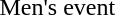<table>
<tr>
<td>Men's event<br></td>
<td></td>
<td></td>
<td></td>
</tr>
<tr>
</tr>
</table>
